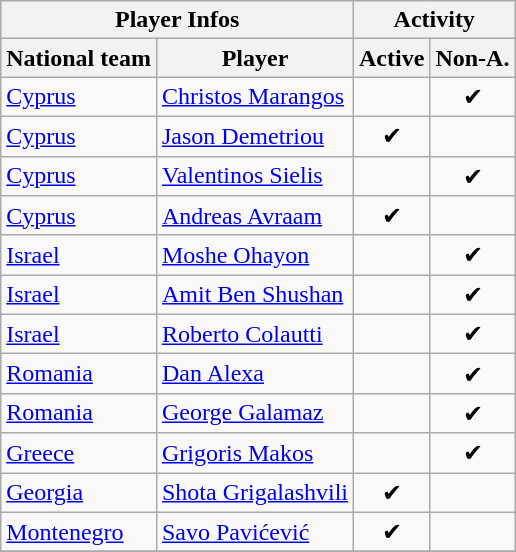<table class="wikitable" style="text-align: center;">
<tr>
<th colspan=2>Player Infos</th>
<th colspan=2>Activity</th>
</tr>
<tr>
<th>National team</th>
<th>Player</th>
<th>Active</th>
<th>Non-A.</th>
</tr>
<tr>
<td align=left> <a href='#'>Cyprus</a></td>
<td align=left> <a href='#'>Christos Marangos</a></td>
<td></td>
<td>✔</td>
</tr>
<tr>
<td align=left> <a href='#'>Cyprus</a></td>
<td align=left> <a href='#'>Jason Demetriou</a></td>
<td>✔</td>
<td></td>
</tr>
<tr>
<td align=left> <a href='#'>Cyprus</a></td>
<td align=left> <a href='#'>Valentinos Sielis</a></td>
<td></td>
<td>✔</td>
</tr>
<tr>
<td align=left> <a href='#'>Cyprus</a></td>
<td align=left> <a href='#'>Andreas Avraam</a></td>
<td>✔</td>
<td></td>
</tr>
<tr>
<td align=left> <a href='#'>Israel</a></td>
<td align=left> <a href='#'>Moshe Ohayon</a></td>
<td></td>
<td>✔</td>
</tr>
<tr>
<td align=left> <a href='#'>Israel</a></td>
<td align=left> <a href='#'>Amit Ben Shushan</a></td>
<td></td>
<td>✔</td>
</tr>
<tr>
<td align=left> <a href='#'>Israel</a></td>
<td align=left> <a href='#'>Roberto Colautti</a></td>
<td></td>
<td>✔</td>
</tr>
<tr>
<td align=left> <a href='#'>Romania</a></td>
<td align=left> <a href='#'>Dan Alexa</a></td>
<td></td>
<td>✔</td>
</tr>
<tr>
<td align=left> <a href='#'>Romania</a></td>
<td align=left> <a href='#'>George Galamaz</a></td>
<td></td>
<td>✔</td>
</tr>
<tr>
<td align=left> <a href='#'>Greece</a></td>
<td align=left> <a href='#'>Grigoris Makos</a></td>
<td></td>
<td>✔</td>
</tr>
<tr>
<td align=left> <a href='#'>Georgia</a></td>
<td align=left> <a href='#'>Shota Grigalashvili</a></td>
<td>✔</td>
<td></td>
</tr>
<tr>
<td align=left> <a href='#'>Montenegro</a></td>
<td align=left> <a href='#'>Savo Pavićević</a></td>
<td>✔</td>
<td></td>
</tr>
<tr>
</tr>
</table>
